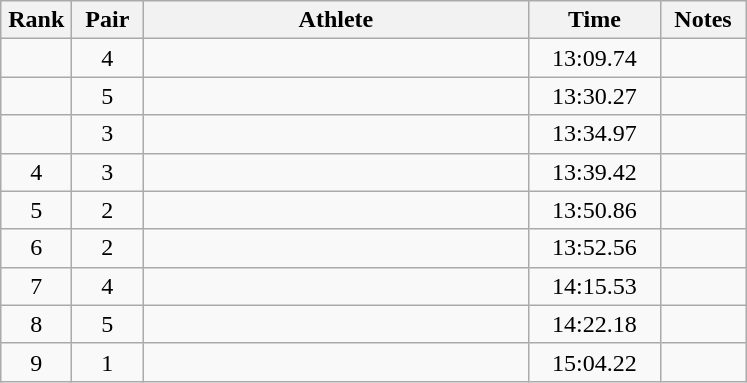<table class=wikitable style="text-align:center">
<tr>
<th width=40>Rank</th>
<th width=40>Pair</th>
<th width=250>Athlete</th>
<th width=80>Time</th>
<th width=50>Notes</th>
</tr>
<tr>
<td></td>
<td>4</td>
<td align=left></td>
<td>13:09.74</td>
<td></td>
</tr>
<tr>
<td></td>
<td>5</td>
<td align=left></td>
<td>13:30.27</td>
<td></td>
</tr>
<tr>
<td></td>
<td>3</td>
<td align=left></td>
<td>13:34.97</td>
<td></td>
</tr>
<tr>
<td>4</td>
<td>3</td>
<td align=left></td>
<td>13:39.42</td>
<td></td>
</tr>
<tr>
<td>5</td>
<td>2</td>
<td align=left></td>
<td>13:50.86</td>
<td></td>
</tr>
<tr>
<td>6</td>
<td>2</td>
<td align=left></td>
<td>13:52.56</td>
<td></td>
</tr>
<tr>
<td>7</td>
<td>4</td>
<td align=left></td>
<td>14:15.53</td>
<td></td>
</tr>
<tr>
<td>8</td>
<td>5</td>
<td align=left></td>
<td>14:22.18</td>
<td></td>
</tr>
<tr>
<td>9</td>
<td>1</td>
<td align=left></td>
<td>15:04.22</td>
<td></td>
</tr>
</table>
